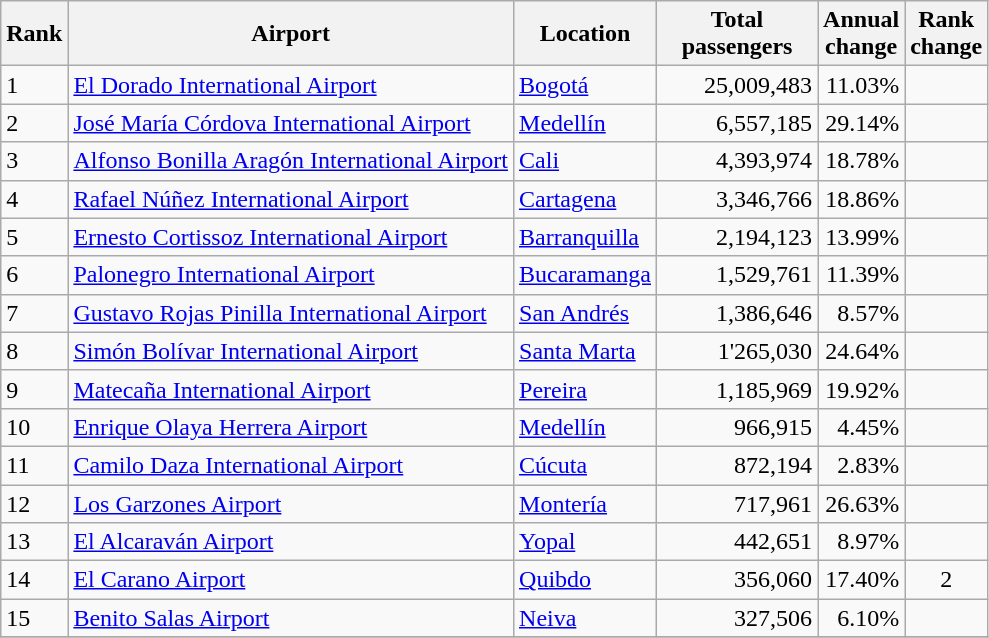<table class="wikitable">
<tr>
<th>Rank</th>
<th>Airport</th>
<th>Location</th>
<th style="width:100px">Total<br>passengers</th>
<th>Annual<br>change</th>
<th>Rank<br>change</th>
</tr>
<tr>
<td>1</td>
<td><a href='#'>El Dorado International Airport</a></td>
<td><a href='#'>Bogotá</a></td>
<td align="right">25,009,483</td>
<td align="right">11.03%</td>
<td align="center"></td>
</tr>
<tr>
<td>2</td>
<td><a href='#'>José María Córdova International Airport</a></td>
<td><a href='#'>Medellín</a></td>
<td align="right">6,557,185</td>
<td align="right">29.14%</td>
<td align="center"></td>
</tr>
<tr>
<td>3</td>
<td><a href='#'>Alfonso Bonilla Aragón International Airport</a></td>
<td><a href='#'>Cali</a></td>
<td align="right">4,393,974</td>
<td align="right">18.78%</td>
<td align="center"></td>
</tr>
<tr>
<td>4</td>
<td><a href='#'>Rafael Núñez International Airport</a></td>
<td><a href='#'>Cartagena</a></td>
<td align="right">3,346,766</td>
<td align="right">18.86%</td>
<td align="center"></td>
</tr>
<tr>
<td>5</td>
<td><a href='#'>Ernesto Cortissoz International Airport</a></td>
<td><a href='#'>Barranquilla</a></td>
<td align="right">2,194,123</td>
<td align="right">13.99%</td>
<td align="center"></td>
</tr>
<tr>
<td>6</td>
<td><a href='#'>Palonegro International Airport</a></td>
<td><a href='#'>Bucaramanga</a></td>
<td align="right">1,529,761</td>
<td align="right">11.39%</td>
<td align="center"></td>
</tr>
<tr>
<td>7</td>
<td><a href='#'>Gustavo Rojas Pinilla International Airport</a></td>
<td><a href='#'>San Andrés</a></td>
<td align="right">1,386,646</td>
<td align="right">8.57%</td>
<td align="center"></td>
</tr>
<tr>
<td>8</td>
<td><a href='#'>Simón Bolívar International Airport</a></td>
<td><a href='#'>Santa Marta</a></td>
<td align="right">1'265,030</td>
<td align="right">24.64%</td>
<td align="center"></td>
</tr>
<tr>
<td>9</td>
<td><a href='#'>Matecaña International Airport</a></td>
<td><a href='#'>Pereira</a></td>
<td align="right">1,185,969</td>
<td align="right">19.92%</td>
<td align="center"></td>
</tr>
<tr>
<td>10</td>
<td><a href='#'>Enrique Olaya Herrera Airport</a></td>
<td><a href='#'>Medellín</a></td>
<td align="right">966,915</td>
<td align="right">4.45%</td>
<td align="center"></td>
</tr>
<tr>
<td>11</td>
<td><a href='#'>Camilo Daza International Airport</a></td>
<td><a href='#'>Cúcuta</a></td>
<td align="right">872,194</td>
<td align="right">2.83%</td>
<td align="center"></td>
</tr>
<tr>
<td>12</td>
<td><a href='#'>Los Garzones Airport</a></td>
<td><a href='#'>Montería</a></td>
<td align="right">717,961</td>
<td align="right">26.63%</td>
<td align="center"></td>
</tr>
<tr>
<td>13</td>
<td><a href='#'>El Alcaraván Airport</a></td>
<td><a href='#'>Yopal</a></td>
<td align="right">442,651</td>
<td align="right">8.97%</td>
<td align="center"></td>
</tr>
<tr>
<td>14</td>
<td><a href='#'>El Carano Airport</a></td>
<td><a href='#'>Quibdo</a></td>
<td align="right">356,060</td>
<td align="right">17.40%</td>
<td align="center">2</td>
</tr>
<tr>
<td>15</td>
<td><a href='#'>Benito Salas Airport</a></td>
<td><a href='#'>Neiva</a></td>
<td align="right">327,506</td>
<td align="right">6.10%</td>
<td align="center"></td>
</tr>
<tr>
</tr>
</table>
